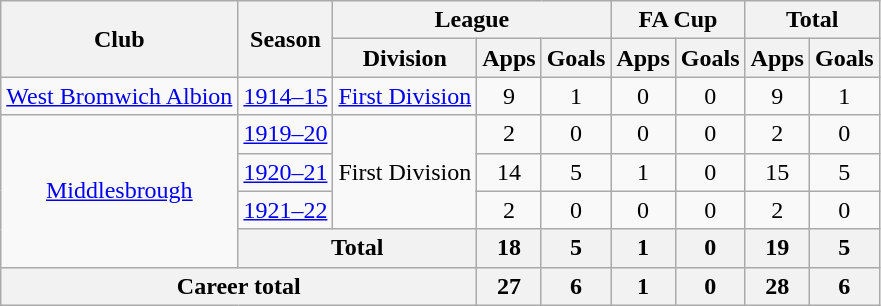<table class="wikitable" style="text-align: center;">
<tr>
<th rowspan="2">Club</th>
<th rowspan="2">Season</th>
<th colspan="3">League</th>
<th colspan="2">FA Cup</th>
<th colspan="2">Total</th>
</tr>
<tr>
<th>Division</th>
<th>Apps</th>
<th>Goals</th>
<th>Apps</th>
<th>Goals</th>
<th>Apps</th>
<th>Goals</th>
</tr>
<tr>
<td><a href='#'>West Bromwich Albion</a></td>
<td><a href='#'>1914–15</a></td>
<td><a href='#'>First Division</a></td>
<td>9</td>
<td>1</td>
<td>0</td>
<td>0</td>
<td>9</td>
<td>1</td>
</tr>
<tr>
<td rowspan="4"><a href='#'>Middlesbrough</a></td>
<td><a href='#'>1919–20</a></td>
<td rowspan="3">First Division</td>
<td>2</td>
<td>0</td>
<td>0</td>
<td>0</td>
<td>2</td>
<td>0</td>
</tr>
<tr>
<td><a href='#'>1920–21</a></td>
<td>14</td>
<td>5</td>
<td>1</td>
<td>0</td>
<td>15</td>
<td>5</td>
</tr>
<tr>
<td><a href='#'>1921–22</a></td>
<td>2</td>
<td>0</td>
<td>0</td>
<td>0</td>
<td>2</td>
<td>0</td>
</tr>
<tr>
<th colspan="2">Total</th>
<th>18</th>
<th>5</th>
<th>1</th>
<th>0</th>
<th>19</th>
<th>5</th>
</tr>
<tr>
<th colspan="3">Career total</th>
<th>27</th>
<th>6</th>
<th>1</th>
<th>0</th>
<th>28</th>
<th>6</th>
</tr>
</table>
